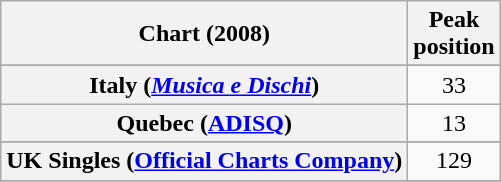<table class="wikitable sortable plainrowheaders" style="text-align:center">
<tr>
<th scope="col">Chart (2008)</th>
<th scope="col">Peak<br>position</th>
</tr>
<tr>
</tr>
<tr>
</tr>
<tr>
</tr>
<tr>
</tr>
<tr>
</tr>
<tr>
<th scope="row">Italy (<em><a href='#'>Musica e Dischi</a></em>)</th>
<td>33</td>
</tr>
<tr>
<th scope="row">Quebec (<a href='#'>ADISQ</a>)</th>
<td>13</td>
</tr>
<tr>
</tr>
<tr>
<th scope="row">UK Singles (<a href='#'>Official Charts Company</a>)</th>
<td>129</td>
</tr>
<tr>
</tr>
</table>
